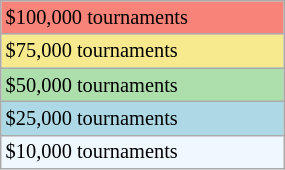<table class="wikitable" style="font-size:85%;" width=15%>
<tr bgcolor="#F88379">
<td>$100,000 tournaments</td>
</tr>
<tr bgcolor="#F7E98E">
<td>$75,000 tournaments</td>
</tr>
<tr bgcolor="#ADDFAD">
<td>$50,000 tournaments</td>
</tr>
<tr bgcolor="lightblue">
<td>$25,000 tournaments</td>
</tr>
<tr bgcolor="#f0f8ff">
<td>$10,000 tournaments</td>
</tr>
</table>
